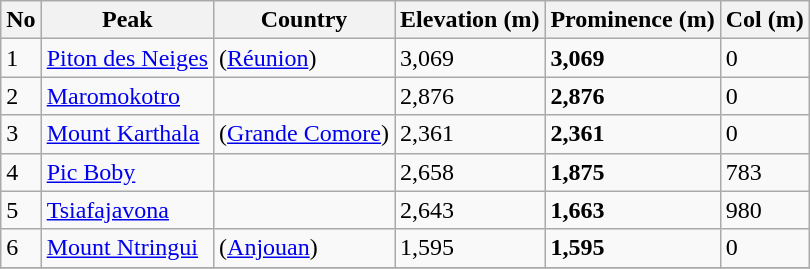<table class="wikitable sortable">
<tr>
<th>No</th>
<th>Peak</th>
<th>Country</th>
<th>Elevation (m)</th>
<th>Prominence (m)</th>
<th>Col (m)</th>
</tr>
<tr>
<td>1</td>
<td><a href='#'>Piton des Neiges</a></td>
<td> (<a href='#'>Réunion</a>)</td>
<td>3,069</td>
<td><strong>3,069</strong></td>
<td>0</td>
</tr>
<tr>
<td>2</td>
<td><a href='#'>Maromokotro</a></td>
<td></td>
<td>2,876</td>
<td><strong>2,876</strong></td>
<td>0</td>
</tr>
<tr>
<td>3</td>
<td><a href='#'>Mount Karthala</a></td>
<td> (<a href='#'>Grande Comore</a>)</td>
<td>2,361</td>
<td><strong>2,361</strong></td>
<td>0</td>
</tr>
<tr>
<td>4</td>
<td><a href='#'>Pic Boby</a></td>
<td></td>
<td>2,658</td>
<td><strong>1,875</strong></td>
<td>783</td>
</tr>
<tr>
<td>5</td>
<td><a href='#'>Tsiafajavona</a></td>
<td></td>
<td>2,643</td>
<td><strong>1,663</strong></td>
<td>980</td>
</tr>
<tr>
<td>6</td>
<td><a href='#'>Mount Ntringui</a></td>
<td> (<a href='#'>Anjouan</a>)</td>
<td>1,595</td>
<td><strong>1,595</strong></td>
<td>0</td>
</tr>
<tr>
</tr>
</table>
